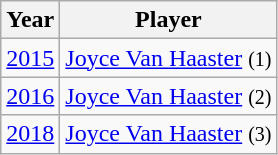<table class="wikitable">
<tr>
<th>Year</th>
<th>Player</th>
</tr>
<tr>
<td><a href='#'>2015</a></td>
<td> <a href='#'>Joyce Van Haaster</a> <small>(1)</small></td>
</tr>
<tr>
<td><a href='#'>2016</a></td>
<td> <a href='#'>Joyce Van Haaster</a> <small>(2)</small></td>
</tr>
<tr>
<td><a href='#'>2018</a></td>
<td> <a href='#'>Joyce Van Haaster</a> <small>(3)</small></td>
</tr>
</table>
